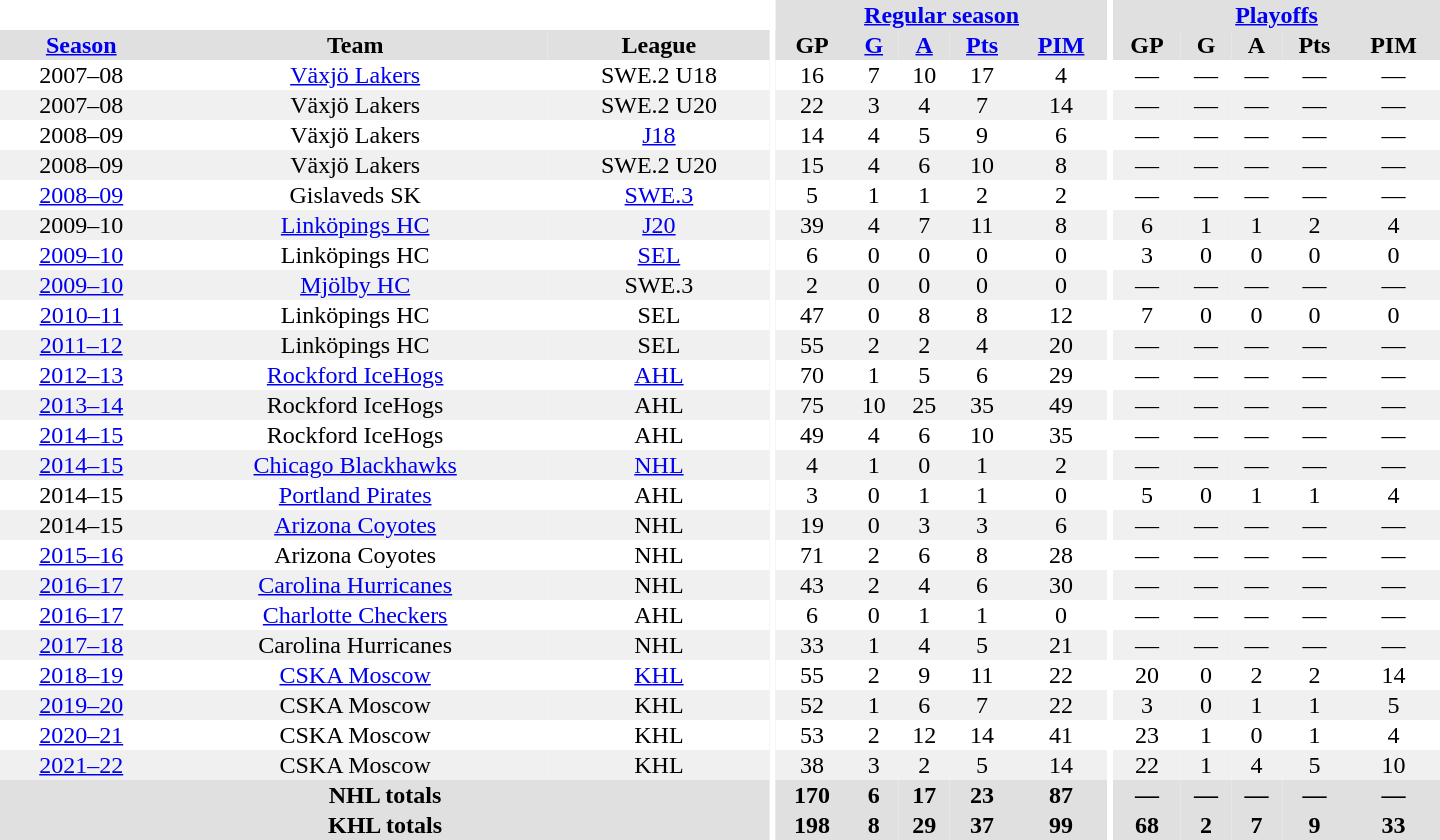<table border="0" cellpadding="1" cellspacing="0" style="text-align:center; width:60em">
<tr bgcolor="#e0e0e0">
<th colspan="3" bgcolor="#ffffff"></th>
<th rowspan="99" bgcolor="#ffffff"></th>
<th colspan="5"><a href='#'>Regular season</a></th>
<th rowspan="99" bgcolor="#ffffff"></th>
<th colspan="5"><a href='#'>Playoffs</a></th>
</tr>
<tr bgcolor="#e0e0e0">
<th><a href='#'>Season</a></th>
<th>Team</th>
<th>League</th>
<th>GP</th>
<th><a href='#'>G</a></th>
<th><a href='#'>A</a></th>
<th><a href='#'>Pts</a></th>
<th><a href='#'>PIM</a></th>
<th>GP</th>
<th>G</th>
<th>A</th>
<th>Pts</th>
<th>PIM</th>
</tr>
<tr>
<td>2007–08</td>
<td><a href='#'>Växjö Lakers</a></td>
<td>SWE.2 U18</td>
<td>16</td>
<td>7</td>
<td>10</td>
<td>17</td>
<td>4</td>
<td>—</td>
<td>—</td>
<td>—</td>
<td>—</td>
<td>—</td>
</tr>
<tr bgcolor="#f0f0f0">
<td>2007–08</td>
<td>Växjö Lakers</td>
<td>SWE.2 U20</td>
<td>22</td>
<td>3</td>
<td>4</td>
<td>7</td>
<td>14</td>
<td>—</td>
<td>—</td>
<td>—</td>
<td>—</td>
<td>—</td>
</tr>
<tr>
<td>2008–09</td>
<td>Växjö Lakers</td>
<td><a href='#'>J18</a></td>
<td>14</td>
<td>4</td>
<td>5</td>
<td>9</td>
<td>6</td>
<td>—</td>
<td>—</td>
<td>—</td>
<td>—</td>
<td>—</td>
</tr>
<tr bgcolor="#f0f0f0">
<td>2008–09</td>
<td>Växjö Lakers</td>
<td>SWE.2 U20</td>
<td>15</td>
<td>4</td>
<td>6</td>
<td>10</td>
<td>8</td>
<td>—</td>
<td>—</td>
<td>—</td>
<td>—</td>
<td>—</td>
</tr>
<tr>
<td><a href='#'>2008–09</a></td>
<td>Gislaveds SK</td>
<td><a href='#'>SWE.3</a></td>
<td>5</td>
<td>1</td>
<td>1</td>
<td>2</td>
<td>2</td>
<td>—</td>
<td>—</td>
<td>—</td>
<td>—</td>
<td>—</td>
</tr>
<tr bgcolor="#f0f0f0">
<td>2009–10</td>
<td><a href='#'>Linköpings HC</a></td>
<td><a href='#'>J20</a></td>
<td>39</td>
<td>4</td>
<td>7</td>
<td>11</td>
<td>8</td>
<td>6</td>
<td>1</td>
<td>1</td>
<td>2</td>
<td>4</td>
</tr>
<tr>
<td><a href='#'>2009–10</a></td>
<td>Linköpings HC</td>
<td><a href='#'>SEL</a></td>
<td>6</td>
<td>0</td>
<td>0</td>
<td>0</td>
<td>0</td>
<td>3</td>
<td>0</td>
<td>0</td>
<td>0</td>
<td>0</td>
</tr>
<tr bgcolor="#f0f0f0">
<td><a href='#'>2009–10</a></td>
<td><a href='#'>Mjölby HC</a></td>
<td>SWE.3</td>
<td>2</td>
<td>0</td>
<td>0</td>
<td>0</td>
<td>0</td>
<td>—</td>
<td>—</td>
<td>—</td>
<td>—</td>
<td>—</td>
</tr>
<tr>
<td><a href='#'>2010–11</a></td>
<td>Linköpings HC</td>
<td>SEL</td>
<td>47</td>
<td>0</td>
<td>8</td>
<td>8</td>
<td>12</td>
<td>7</td>
<td>0</td>
<td>0</td>
<td>0</td>
<td>0</td>
</tr>
<tr bgcolor="#f0f0f0">
<td><a href='#'>2011–12</a></td>
<td>Linköpings HC</td>
<td>SEL</td>
<td>55</td>
<td>2</td>
<td>2</td>
<td>4</td>
<td>20</td>
<td>—</td>
<td>—</td>
<td>—</td>
<td>—</td>
<td>—</td>
</tr>
<tr>
<td><a href='#'>2012–13</a></td>
<td><a href='#'>Rockford IceHogs</a></td>
<td><a href='#'>AHL</a></td>
<td>70</td>
<td>1</td>
<td>5</td>
<td>6</td>
<td>29</td>
<td>—</td>
<td>—</td>
<td>—</td>
<td>—</td>
<td>—</td>
</tr>
<tr bgcolor="#f0f0f0">
<td><a href='#'>2013–14</a></td>
<td>Rockford IceHogs</td>
<td>AHL</td>
<td>75</td>
<td>10</td>
<td>25</td>
<td>35</td>
<td>49</td>
<td>—</td>
<td>—</td>
<td>—</td>
<td>—</td>
<td>—</td>
</tr>
<tr>
<td><a href='#'>2014–15</a></td>
<td>Rockford IceHogs</td>
<td>AHL</td>
<td>49</td>
<td>4</td>
<td>6</td>
<td>10</td>
<td>35</td>
<td>—</td>
<td>—</td>
<td>—</td>
<td>—</td>
<td>—</td>
</tr>
<tr bgcolor="#f0f0f0">
<td><a href='#'>2014–15</a></td>
<td><a href='#'>Chicago Blackhawks</a></td>
<td><a href='#'>NHL</a></td>
<td>4</td>
<td>1</td>
<td>0</td>
<td>1</td>
<td>2</td>
<td>—</td>
<td>—</td>
<td>—</td>
<td>—</td>
<td>—</td>
</tr>
<tr>
<td>2014–15</td>
<td><a href='#'>Portland Pirates</a></td>
<td>AHL</td>
<td>3</td>
<td>0</td>
<td>1</td>
<td>1</td>
<td>0</td>
<td>5</td>
<td>0</td>
<td>1</td>
<td>1</td>
<td>4</td>
</tr>
<tr bgcolor="#f0f0f0">
<td>2014–15</td>
<td><a href='#'>Arizona Coyotes</a></td>
<td>NHL</td>
<td>19</td>
<td>0</td>
<td>3</td>
<td>3</td>
<td>6</td>
<td>—</td>
<td>—</td>
<td>—</td>
<td>—</td>
<td>—</td>
</tr>
<tr>
<td><a href='#'>2015–16</a></td>
<td>Arizona Coyotes</td>
<td>NHL</td>
<td>71</td>
<td>2</td>
<td>6</td>
<td>8</td>
<td>28</td>
<td>—</td>
<td>—</td>
<td>—</td>
<td>—</td>
<td>—</td>
</tr>
<tr bgcolor="#f0f0f0">
<td><a href='#'>2016–17</a></td>
<td><a href='#'>Carolina Hurricanes</a></td>
<td>NHL</td>
<td>43</td>
<td>2</td>
<td>4</td>
<td>6</td>
<td>30</td>
<td>—</td>
<td>—</td>
<td>—</td>
<td>—</td>
<td>—</td>
</tr>
<tr>
<td><a href='#'>2016–17</a></td>
<td><a href='#'>Charlotte Checkers</a></td>
<td>AHL</td>
<td>6</td>
<td>0</td>
<td>1</td>
<td>1</td>
<td>0</td>
<td>—</td>
<td>—</td>
<td>—</td>
<td>—</td>
<td>—</td>
</tr>
<tr bgcolor="#f0f0f0">
<td><a href='#'>2017–18</a></td>
<td>Carolina Hurricanes</td>
<td>NHL</td>
<td>33</td>
<td>1</td>
<td>4</td>
<td>5</td>
<td>21</td>
<td>—</td>
<td>—</td>
<td>—</td>
<td>—</td>
<td>—</td>
</tr>
<tr>
<td><a href='#'>2018–19</a></td>
<td><a href='#'>CSKA Moscow</a></td>
<td><a href='#'>KHL</a></td>
<td>55</td>
<td>2</td>
<td>9</td>
<td>11</td>
<td>22</td>
<td>20</td>
<td>0</td>
<td>2</td>
<td>2</td>
<td>14</td>
</tr>
<tr bgcolor="#f0f0f0">
<td><a href='#'>2019–20</a></td>
<td>CSKA Moscow</td>
<td>KHL</td>
<td>52</td>
<td>1</td>
<td>6</td>
<td>7</td>
<td>22</td>
<td>3</td>
<td>0</td>
<td>1</td>
<td>1</td>
<td>5</td>
</tr>
<tr>
<td><a href='#'>2020–21</a></td>
<td>CSKA Moscow</td>
<td>KHL</td>
<td>53</td>
<td>2</td>
<td>12</td>
<td>14</td>
<td>41</td>
<td>23</td>
<td>1</td>
<td>0</td>
<td>1</td>
<td>4</td>
</tr>
<tr bgcolor="#f0f0f0">
<td><a href='#'>2021–22</a></td>
<td>CSKA Moscow</td>
<td>KHL</td>
<td>38</td>
<td>3</td>
<td>2</td>
<td>5</td>
<td>14</td>
<td>22</td>
<td>1</td>
<td>4</td>
<td>5</td>
<td>10</td>
</tr>
<tr bgcolor="#e0e0e0">
<th colspan="3">NHL totals</th>
<th>170</th>
<th>6</th>
<th>17</th>
<th>23</th>
<th>87</th>
<th>—</th>
<th>—</th>
<th>—</th>
<th>—</th>
<th>—</th>
</tr>
<tr bgcolor="#e0e0e0">
<th colspan="3">KHL totals</th>
<th>198</th>
<th>8</th>
<th>29</th>
<th>37</th>
<th>99</th>
<th>68</th>
<th>2</th>
<th>7</th>
<th>9</th>
<th>33</th>
</tr>
</table>
